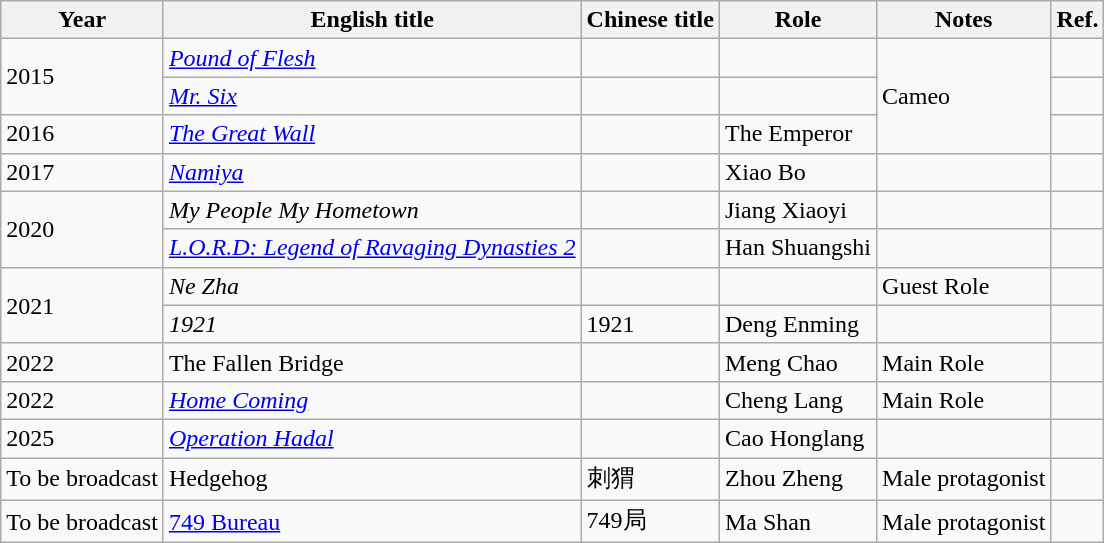<table class="wikitable sortable">
<tr>
<th>Year</th>
<th>English title</th>
<th>Chinese title</th>
<th>Role</th>
<th>Notes</th>
<th>Ref.</th>
</tr>
<tr>
<td rowspan=2>2015</td>
<td><em><a href='#'>Pound of Flesh</a></em></td>
<td></td>
<td></td>
<td rowspan=3>Cameo</td>
<td></td>
</tr>
<tr>
<td><em><a href='#'>Mr. Six</a></em></td>
<td></td>
<td></td>
<td></td>
</tr>
<tr>
<td>2016</td>
<td><em><a href='#'>The Great Wall</a></em></td>
<td></td>
<td>The Emperor</td>
<td></td>
</tr>
<tr>
<td>2017</td>
<td><em><a href='#'>Namiya</a></em></td>
<td></td>
<td>Xiao Bo</td>
<td></td>
<td></td>
</tr>
<tr>
<td rowspan=2>2020</td>
<td><em>My People My Hometown</em></td>
<td></td>
<td>Jiang Xiaoyi</td>
<td></td>
<td></td>
</tr>
<tr>
<td><em><a href='#'>L.O.R.D: Legend of Ravaging Dynasties 2</a></em></td>
<td></td>
<td>Han Shuangshi</td>
<td></td>
<td></td>
</tr>
<tr>
<td rowspan=2>2021</td>
<td><em>Ne Zha</em></td>
<td></td>
<td></td>
<td>Guest Role</td>
<td></td>
</tr>
<tr>
<td><em>1921</em></td>
<td>1921</td>
<td>Deng Enming</td>
<td></td>
<td></td>
</tr>
<tr>
<td>2022</td>
<td>The Fallen Bridge</td>
<td></td>
<td>Meng Chao</td>
<td>Main Role</td>
<td></td>
</tr>
<tr>
<td>2022</td>
<td><em><a href='#'>Home Coming</a></em></td>
<td></td>
<td>Cheng Lang</td>
<td>Main Role</td>
<td></td>
</tr>
<tr>
<td>2025</td>
<td><em><a href='#'>Operation Hadal</a></em></td>
<td></td>
<td>Cao Honglang</td>
<td></td>
<td></td>
</tr>
<tr>
<td>To be broadcast</td>
<td>Hedgehog</td>
<td>刺猬</td>
<td>Zhou Zheng</td>
<td>Male protagonist</td>
<td></td>
</tr>
<tr>
<td>To be broadcast</td>
<td><a href='#'>749 Bureau</a></td>
<td>749局</td>
<td>Ma Shan</td>
<td>Male protagonist</td>
<td></td>
</tr>
</table>
